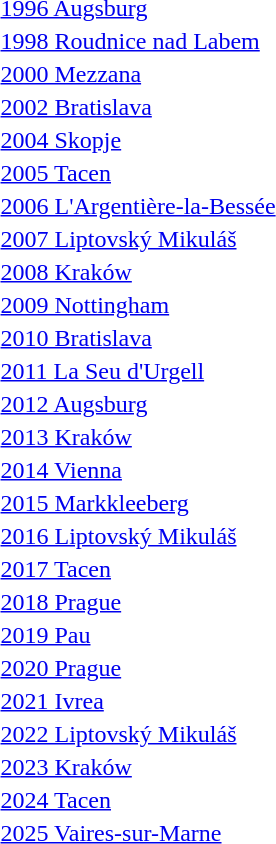<table>
<tr>
<td><a href='#'>1996 Augsburg</a></td>
<td></td>
<td></td>
<td></td>
</tr>
<tr>
<td><a href='#'>1998 Roudnice nad Labem</a></td>
<td></td>
<td></td>
<td></td>
</tr>
<tr>
<td><a href='#'>2000 Mezzana</a></td>
<td></td>
<td></td>
<td></td>
</tr>
<tr>
<td><a href='#'>2002 Bratislava</a></td>
<td></td>
<td></td>
<td></td>
</tr>
<tr>
<td><a href='#'>2004 Skopje</a></td>
<td></td>
<td></td>
<td></td>
</tr>
<tr>
<td><a href='#'>2005 Tacen</a></td>
<td></td>
<td></td>
<td></td>
</tr>
<tr>
<td><a href='#'>2006 L'Argentière-la-Bessée</a></td>
<td></td>
<td></td>
<td></td>
</tr>
<tr>
<td><a href='#'>2007 Liptovský Mikuláš</a></td>
<td></td>
<td></td>
<td></td>
</tr>
<tr>
<td><a href='#'>2008 Kraków</a></td>
<td></td>
<td></td>
<td></td>
</tr>
<tr>
<td><a href='#'>2009 Nottingham</a></td>
<td></td>
<td></td>
<td></td>
</tr>
<tr>
<td><a href='#'>2010 Bratislava</a></td>
<td></td>
<td></td>
<td></td>
</tr>
<tr>
<td><a href='#'>2011 La Seu d'Urgell</a></td>
<td></td>
<td></td>
<td></td>
</tr>
<tr>
<td><a href='#'>2012 Augsburg</a></td>
<td></td>
<td></td>
<td></td>
</tr>
<tr>
<td><a href='#'>2013 Kraków</a></td>
<td></td>
<td></td>
<td></td>
</tr>
<tr>
<td><a href='#'>2014 Vienna</a></td>
<td></td>
<td></td>
<td></td>
</tr>
<tr>
<td><a href='#'>2015 Markkleeberg</a></td>
<td></td>
<td></td>
<td></td>
</tr>
<tr>
<td><a href='#'>2016 Liptovský Mikuláš</a></td>
<td></td>
<td></td>
<td></td>
</tr>
<tr>
<td><a href='#'>2017 Tacen</a></td>
<td></td>
<td></td>
<td></td>
</tr>
<tr>
<td><a href='#'>2018 Prague</a></td>
<td></td>
<td></td>
<td></td>
</tr>
<tr>
<td><a href='#'>2019 Pau</a></td>
<td></td>
<td></td>
<td></td>
</tr>
<tr>
<td><a href='#'>2020 Prague</a></td>
<td></td>
<td></td>
<td></td>
</tr>
<tr>
<td><a href='#'>2021 Ivrea</a></td>
<td></td>
<td></td>
<td></td>
</tr>
<tr>
<td><a href='#'>2022 Liptovský Mikuláš</a></td>
<td></td>
<td></td>
<td></td>
</tr>
<tr>
<td><a href='#'>2023 Kraków</a></td>
<td></td>
<td></td>
<td></td>
</tr>
<tr>
<td><a href='#'>2024 Tacen</a></td>
<td></td>
<td></td>
<td></td>
</tr>
<tr>
<td><a href='#'>2025 Vaires-sur-Marne</a></td>
<td></td>
<td></td>
<td></td>
</tr>
</table>
